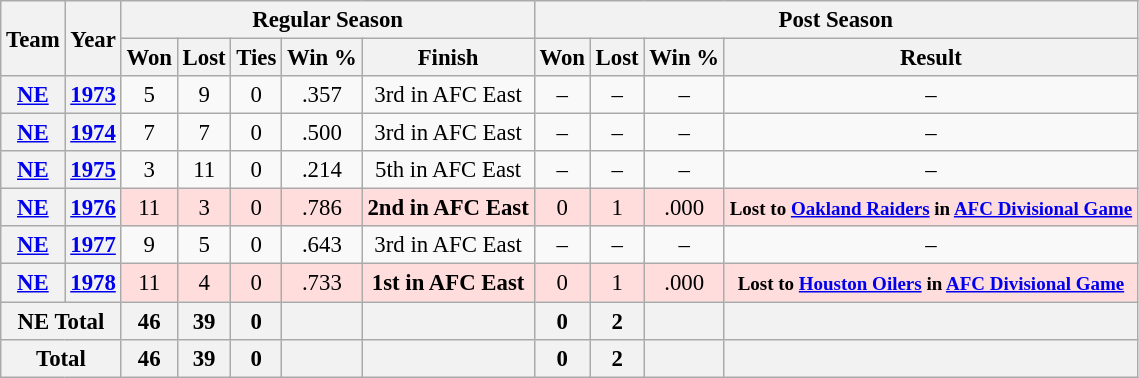<table class="wikitable" style="font-size: 95%; text-align:center;">
<tr>
<th rowspan="2">Team</th>
<th rowspan="2">Year</th>
<th colspan="5">Regular Season</th>
<th colspan="4">Post Season</th>
</tr>
<tr>
<th>Won</th>
<th>Lost</th>
<th>Ties</th>
<th>Win %</th>
<th>Finish</th>
<th>Won</th>
<th>Lost</th>
<th>Win %</th>
<th>Result</th>
</tr>
<tr>
<th><a href='#'>NE</a></th>
<th><a href='#'>1973</a></th>
<td>5</td>
<td>9</td>
<td>0</td>
<td>.357</td>
<td>3rd in AFC East</td>
<td>–</td>
<td>–</td>
<td>–</td>
<td>–</td>
</tr>
<tr>
<th><a href='#'>NE</a></th>
<th><a href='#'>1974</a></th>
<td>7</td>
<td>7</td>
<td>0</td>
<td>.500</td>
<td>3rd in AFC East</td>
<td>–</td>
<td>–</td>
<td>–</td>
<td>–</td>
</tr>
<tr>
<th><a href='#'>NE</a></th>
<th><a href='#'>1975</a></th>
<td>3</td>
<td>11</td>
<td>0</td>
<td>.214</td>
<td>5th in AFC East</td>
<td>–</td>
<td>–</td>
<td>–</td>
<td>–</td>
</tr>
<tr ! style="background:#fdd;">
<th><a href='#'>NE</a></th>
<th><a href='#'>1976</a></th>
<td>11</td>
<td>3</td>
<td>0</td>
<td>.786</td>
<td><strong>2nd in AFC East</strong></td>
<td>0</td>
<td>1</td>
<td>.000</td>
<td><small><strong>Lost to <a href='#'>Oakland Raiders</a> in <a href='#'>AFC Divisional Game</a></strong></small></td>
</tr>
<tr>
<th><a href='#'>NE</a></th>
<th><a href='#'>1977</a></th>
<td>9</td>
<td>5</td>
<td>0</td>
<td>.643</td>
<td>3rd in AFC East</td>
<td>–</td>
<td>–</td>
<td>–</td>
<td>–</td>
</tr>
<tr ! style="background:#fdd;">
<th><a href='#'>NE</a></th>
<th><a href='#'>1978</a></th>
<td>11</td>
<td>4</td>
<td>0</td>
<td>.733</td>
<td><strong>1st in AFC East</strong></td>
<td>0</td>
<td>1</td>
<td>.000</td>
<td><small><strong>Lost to <a href='#'>Houston Oilers</a> in <a href='#'>AFC Divisional Game</a></strong></small></td>
</tr>
<tr>
<th colspan="2">NE Total</th>
<th>46</th>
<th>39</th>
<th>0</th>
<th></th>
<th></th>
<th>0</th>
<th>2</th>
<th></th>
<th></th>
</tr>
<tr>
<th colspan="2">Total</th>
<th>46</th>
<th>39</th>
<th>0</th>
<th></th>
<th></th>
<th>0</th>
<th>2</th>
<th></th>
<th></th>
</tr>
</table>
